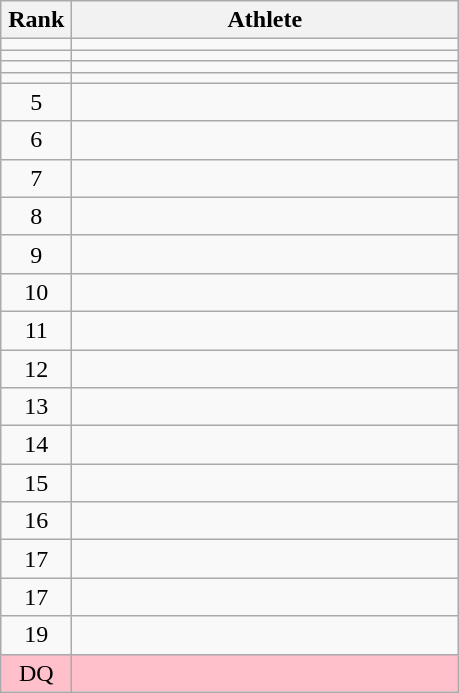<table class="wikitable" style="text-align: center;">
<tr>
<th width=40>Rank</th>
<th width=250>Athlete</th>
</tr>
<tr>
<td></td>
<td align="left"></td>
</tr>
<tr>
<td></td>
<td align="left"></td>
</tr>
<tr>
<td></td>
<td align="left"></td>
</tr>
<tr>
<td></td>
<td align="left"></td>
</tr>
<tr>
<td>5</td>
<td align="left"></td>
</tr>
<tr>
<td>6</td>
<td align="left"></td>
</tr>
<tr>
<td>7</td>
<td align="left"></td>
</tr>
<tr>
<td>8</td>
<td align="left"></td>
</tr>
<tr>
<td>9</td>
<td align="left"></td>
</tr>
<tr>
<td>10</td>
<td align="left"></td>
</tr>
<tr>
<td>11</td>
<td align="left"></td>
</tr>
<tr>
<td>12</td>
<td align="left"></td>
</tr>
<tr>
<td>13</td>
<td align="left"></td>
</tr>
<tr>
<td>14</td>
<td align="left"></td>
</tr>
<tr>
<td>15</td>
<td align="left"></td>
</tr>
<tr>
<td>16</td>
<td align="left"></td>
</tr>
<tr>
<td>17</td>
<td align="left"></td>
</tr>
<tr>
<td>17</td>
<td align="left"></td>
</tr>
<tr>
<td>19</td>
<td align="left"></td>
</tr>
<tr bgcolor=pink>
<td>DQ</td>
<td align="left"></td>
</tr>
</table>
